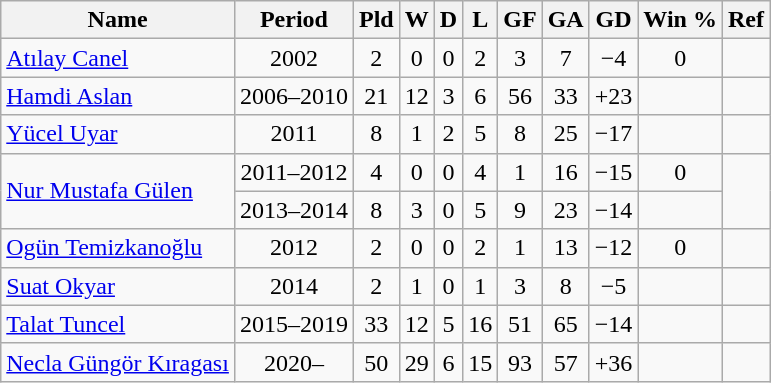<table class="wikitable sortable" style="text-align: center;">
<tr>
<th>Name</th>
<th>Period</th>
<th>Pld</th>
<th>W</th>
<th>D</th>
<th>L</th>
<th>GF</th>
<th>GA</th>
<th>GD</th>
<th>Win %</th>
<th>Ref</th>
</tr>
<tr>
<td align=left><a href='#'>Atılay Canel</a></td>
<td>2002</td>
<td>2</td>
<td>0</td>
<td>0</td>
<td>2</td>
<td>3</td>
<td>7</td>
<td>−4</td>
<td>0</td>
<td></td>
</tr>
<tr>
<td align=left><a href='#'>Hamdi Aslan</a></td>
<td>2006–2010</td>
<td>21</td>
<td>12</td>
<td>3</td>
<td>6</td>
<td>56</td>
<td>33</td>
<td>+23</td>
<td></td>
<td></td>
</tr>
<tr>
<td align=left><a href='#'>Yücel Uyar</a></td>
<td>2011</td>
<td>8</td>
<td>1</td>
<td>2</td>
<td>5</td>
<td>8</td>
<td>25</td>
<td>−17</td>
<td></td>
<td></td>
</tr>
<tr>
<td align=left rowspan=2><a href='#'>Nur Mustafa Gülen</a></td>
<td>2011–2012</td>
<td>4</td>
<td>0</td>
<td>0</td>
<td>4</td>
<td>1</td>
<td>16</td>
<td>−15</td>
<td>0</td>
<td rowspan=2></td>
</tr>
<tr>
<td>2013–2014</td>
<td>8</td>
<td>3</td>
<td>0</td>
<td>5</td>
<td>9</td>
<td>23</td>
<td>−14</td>
<td></td>
</tr>
<tr>
<td align=left><a href='#'>Ogün Temizkanoğlu</a></td>
<td>2012</td>
<td>2</td>
<td>0</td>
<td>0</td>
<td>2</td>
<td>1</td>
<td>13</td>
<td>−12</td>
<td>0</td>
<td></td>
</tr>
<tr>
<td align=left><a href='#'>Suat Okyar</a></td>
<td>2014</td>
<td>2</td>
<td>1</td>
<td>0</td>
<td>1</td>
<td>3</td>
<td>8</td>
<td>−5</td>
<td></td>
<td></td>
</tr>
<tr>
<td align=left><a href='#'>Talat Tuncel</a></td>
<td>2015–2019</td>
<td>33</td>
<td>12</td>
<td>5</td>
<td>16</td>
<td>51</td>
<td>65</td>
<td>−14</td>
<td></td>
<td></td>
</tr>
<tr>
<td align=left><a href='#'>Necla Güngör Kıragası</a></td>
<td>2020–</td>
<td>50</td>
<td>29</td>
<td>6</td>
<td>15</td>
<td>93</td>
<td>57</td>
<td>+36</td>
<td><strong> </strong></td>
<td></td>
</tr>
</table>
